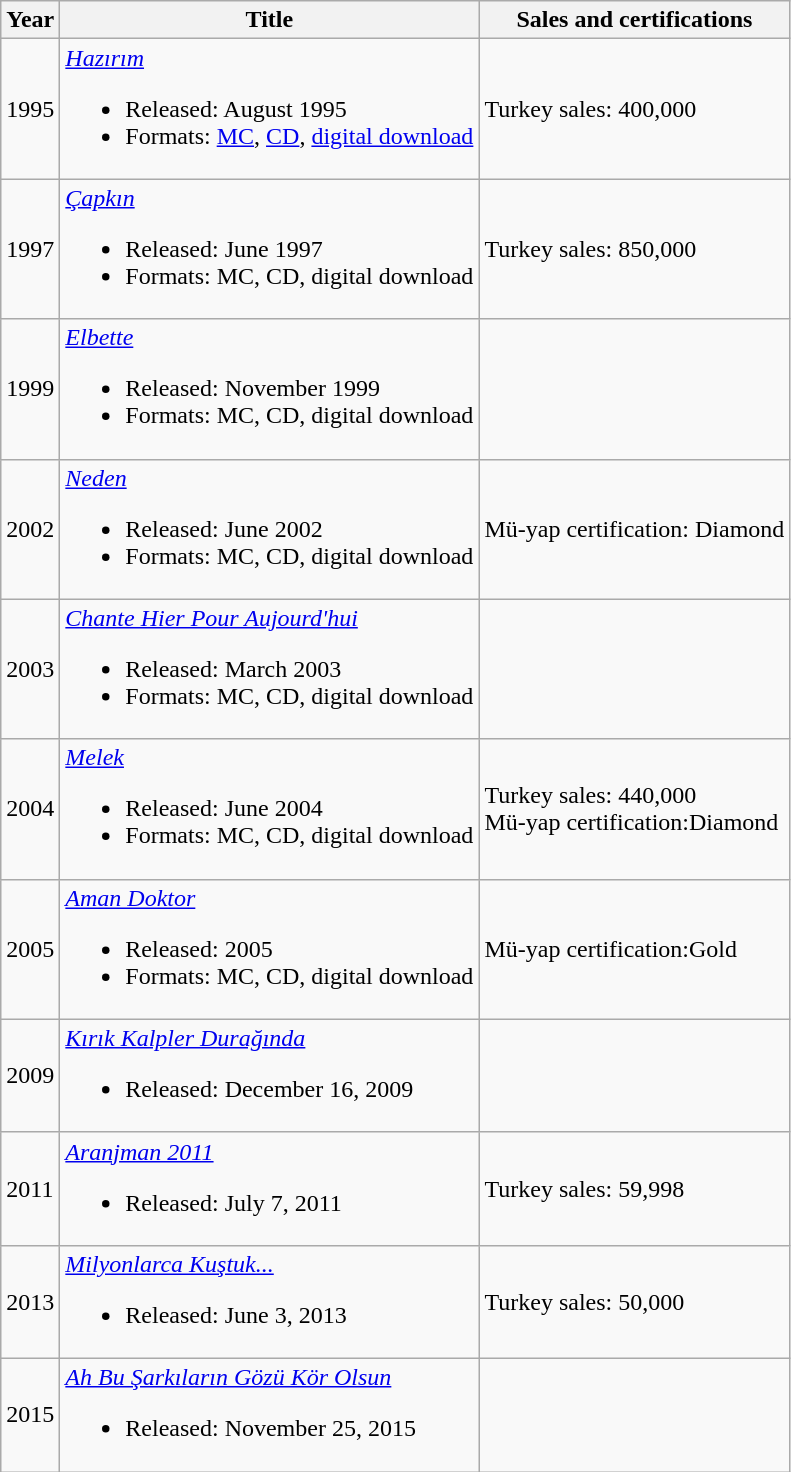<table class="wikitable">
<tr>
<th>Year</th>
<th>Title</th>
<th>Sales and certifications</th>
</tr>
<tr>
<td>1995</td>
<td><em><a href='#'>Hazırım</a></em><br><ul><li>Released: August 1995</li><li>Formats: <a href='#'>MC</a>, <a href='#'>CD</a>, <a href='#'>digital download</a></li></ul></td>
<td>Turkey sales: 400,000</td>
</tr>
<tr>
<td>1997</td>
<td><em><a href='#'>Çapkın</a></em><br><ul><li>Released: June 1997</li><li>Formats: MC, CD, digital download</li></ul></td>
<td>Turkey sales: 850,000</td>
</tr>
<tr>
<td>1999</td>
<td><em><a href='#'>Elbette</a></em><br><ul><li>Released: November 1999</li><li>Formats: MC, CD, digital download</li></ul></td>
<td></td>
</tr>
<tr>
<td>2002</td>
<td><em><a href='#'>Neden</a></em><br><ul><li>Released: June 2002</li><li>Formats: MC, CD, digital download</li></ul></td>
<td>Mü-yap certification: Diamond</td>
</tr>
<tr>
<td>2003</td>
<td><em><a href='#'>Chante Hier Pour Aujourd'hui</a></em><br><ul><li>Released: March 2003</li><li>Formats: MC, CD, digital download</li></ul></td>
<td></td>
</tr>
<tr>
<td>2004</td>
<td><em><a href='#'>Melek</a></em><br><ul><li>Released: June 2004</li><li>Formats: MC, CD, digital download</li></ul></td>
<td>Turkey sales: 440,000<br>Mü-yap certification:Diamond </td>
</tr>
<tr>
<td>2005</td>
<td><em><a href='#'>Aman Doktor</a></em><br><ul><li>Released: 2005</li><li>Formats: MC, CD, digital download</li></ul></td>
<td>Mü-yap certification:Gold</td>
</tr>
<tr>
<td>2009</td>
<td><em><a href='#'>Kırık Kalpler Durağında</a></em><br><ul><li>Released: December 16, 2009</li></ul></td>
<td></td>
</tr>
<tr>
<td>2011</td>
<td><em><a href='#'>Aranjman 2011</a></em><br><ul><li>Released: July 7, 2011</li></ul></td>
<td>Turkey sales: 59,998</td>
</tr>
<tr>
<td>2013</td>
<td><em><a href='#'>Milyonlarca Kuştuk...</a></em><br><ul><li>Released: June 3, 2013</li></ul></td>
<td>Turkey sales: 50,000</td>
</tr>
<tr>
<td>2015</td>
<td><em><a href='#'>Ah Bu Şarkıların Gözü Kör Olsun</a></em><br><ul><li>Released: November 25, 2015</li></ul></td>
<td></td>
</tr>
</table>
